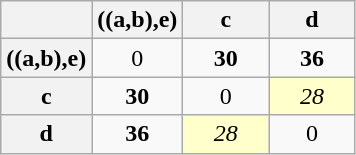<table class="wikitable" style="text-align: center">
<tr>
<th style="width: 50px;"></th>
<th style="width: 50px;">((a,b),e)</th>
<th style="width: 50px;">c</th>
<th style="width: 50px;">d</th>
</tr>
<tr>
<th>((a,b),e)</th>
<td>0</td>
<td><strong>30</strong></td>
<td><strong>36</strong></td>
</tr>
<tr>
<th>c</th>
<td><strong>30</strong></td>
<td>0</td>
<td style=background:#ffffcc;><em>28</em></td>
</tr>
<tr>
<th>d</th>
<td><strong>36</strong></td>
<td style=background:#ffffcc;><em>28</em></td>
<td>0</td>
</tr>
</table>
